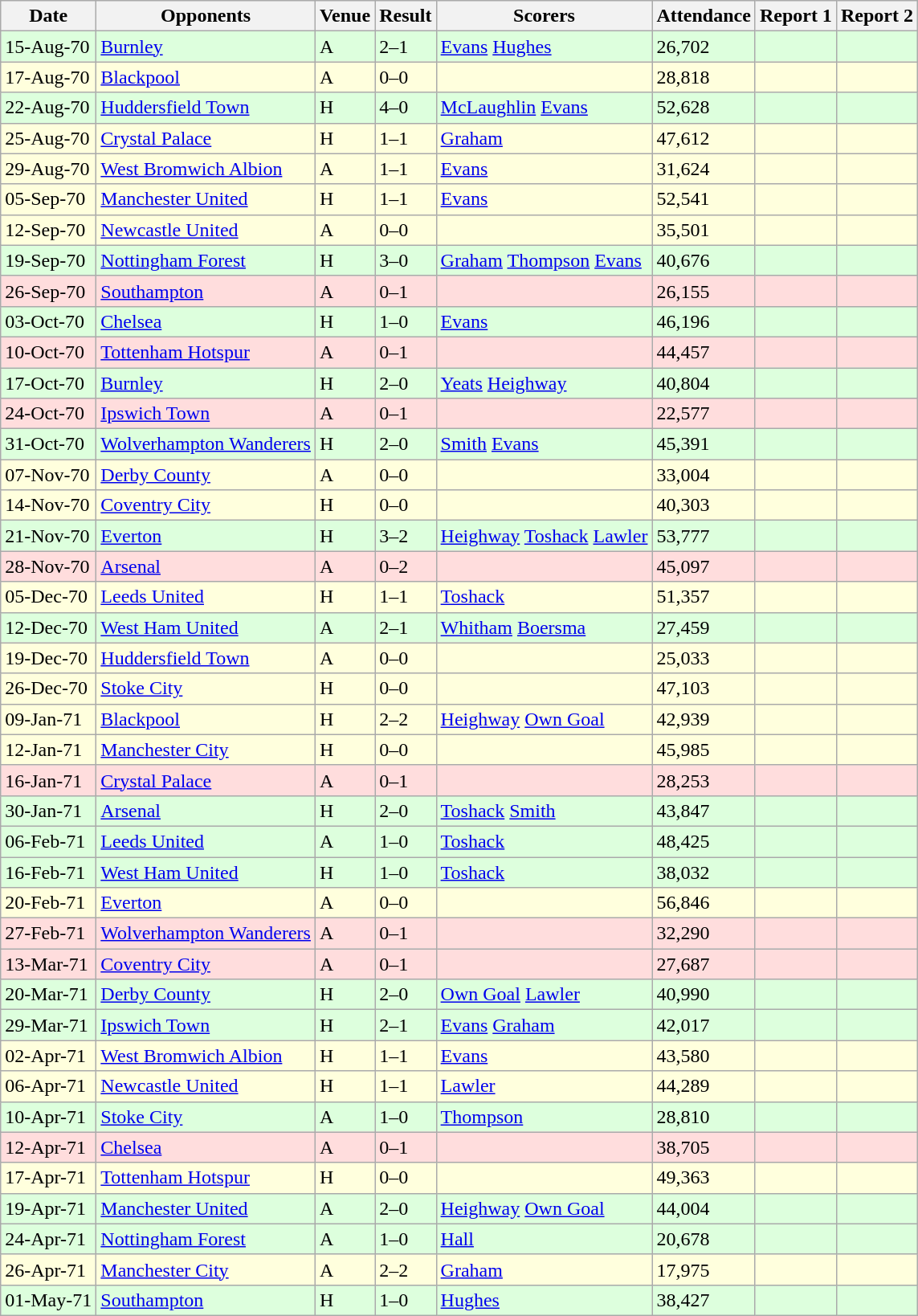<table class=wikitable>
<tr>
<th>Date</th>
<th>Opponents</th>
<th>Venue</th>
<th>Result</th>
<th>Scorers</th>
<th>Attendance</th>
<th>Report 1</th>
<th>Report 2</th>
</tr>
<tr bgcolor="#ddffdd">
<td>15-Aug-70</td>
<td><a href='#'>Burnley</a></td>
<td>A</td>
<td>2–1</td>
<td><a href='#'>Evans</a>  <a href='#'>Hughes</a> </td>
<td>26,702</td>
<td></td>
<td></td>
</tr>
<tr bgcolor="#ffffdd">
<td>17-Aug-70</td>
<td><a href='#'>Blackpool</a></td>
<td>A</td>
<td>0–0</td>
<td></td>
<td>28,818</td>
<td></td>
<td></td>
</tr>
<tr bgcolor="#ddffdd">
<td>22-Aug-70</td>
<td><a href='#'>Huddersfield Town</a></td>
<td>H</td>
<td>4–0</td>
<td><a href='#'>McLaughlin</a>  <a href='#'>Evans</a> </td>
<td>52,628</td>
<td></td>
<td></td>
</tr>
<tr bgcolor="#ffffdd">
<td>25-Aug-70</td>
<td><a href='#'>Crystal Palace</a></td>
<td>H</td>
<td>1–1</td>
<td><a href='#'>Graham</a> </td>
<td>47,612</td>
<td></td>
<td></td>
</tr>
<tr bgcolor="#ffffdd">
<td>29-Aug-70</td>
<td><a href='#'>West Bromwich Albion</a></td>
<td>A</td>
<td>1–1</td>
<td><a href='#'>Evans</a> </td>
<td>31,624</td>
<td></td>
<td></td>
</tr>
<tr bgcolor="#ffffdd">
<td>05-Sep-70</td>
<td><a href='#'>Manchester United</a></td>
<td>H</td>
<td>1–1</td>
<td><a href='#'>Evans</a> </td>
<td>52,541</td>
<td></td>
<td></td>
</tr>
<tr bgcolor="#ffffdd">
<td>12-Sep-70</td>
<td><a href='#'>Newcastle United</a></td>
<td>A</td>
<td>0–0</td>
<td></td>
<td>35,501</td>
<td></td>
<td></td>
</tr>
<tr bgcolor="#ddffdd">
<td>19-Sep-70</td>
<td><a href='#'>Nottingham Forest</a></td>
<td>H</td>
<td>3–0</td>
<td><a href='#'>Graham</a>  <a href='#'>Thompson</a>  <a href='#'>Evans</a> </td>
<td>40,676</td>
<td></td>
<td></td>
</tr>
<tr bgcolor="#ffdddd">
<td>26-Sep-70</td>
<td><a href='#'>Southampton</a></td>
<td>A</td>
<td>0–1</td>
<td></td>
<td>26,155</td>
<td></td>
<td></td>
</tr>
<tr bgcolor="#ddffdd">
<td>03-Oct-70</td>
<td><a href='#'>Chelsea</a></td>
<td>H</td>
<td>1–0</td>
<td><a href='#'>Evans</a> </td>
<td>46,196</td>
<td></td>
<td></td>
</tr>
<tr bgcolor="#ffdddd">
<td>10-Oct-70</td>
<td><a href='#'>Tottenham Hotspur</a></td>
<td>A</td>
<td>0–1</td>
<td></td>
<td>44,457</td>
<td></td>
<td></td>
</tr>
<tr bgcolor="#ddffdd">
<td>17-Oct-70</td>
<td><a href='#'>Burnley</a></td>
<td>H</td>
<td>2–0</td>
<td><a href='#'>Yeats</a>  <a href='#'>Heighway</a> </td>
<td>40,804</td>
<td></td>
<td></td>
</tr>
<tr bgcolor="#ffdddd">
<td>24-Oct-70</td>
<td><a href='#'>Ipswich Town</a></td>
<td>A</td>
<td>0–1</td>
<td></td>
<td>22,577</td>
<td></td>
<td></td>
</tr>
<tr bgcolor="#ddffdd">
<td>31-Oct-70</td>
<td><a href='#'>Wolverhampton Wanderers</a></td>
<td>H</td>
<td>2–0</td>
<td><a href='#'>Smith</a>  <a href='#'>Evans</a> </td>
<td>45,391</td>
<td></td>
<td></td>
</tr>
<tr bgcolor="#ffffdd">
<td>07-Nov-70</td>
<td><a href='#'>Derby County</a></td>
<td>A</td>
<td>0–0</td>
<td></td>
<td>33,004</td>
<td></td>
<td></td>
</tr>
<tr bgcolor="#ffffdd">
<td>14-Nov-70</td>
<td><a href='#'>Coventry City</a></td>
<td>H</td>
<td>0–0</td>
<td></td>
<td>40,303</td>
<td></td>
<td></td>
</tr>
<tr bgcolor="#ddffdd">
<td>21-Nov-70</td>
<td><a href='#'>Everton</a></td>
<td>H</td>
<td>3–2</td>
<td><a href='#'>Heighway</a>  <a href='#'>Toshack</a>  <a href='#'>Lawler</a> </td>
<td>53,777</td>
<td></td>
<td></td>
</tr>
<tr bgcolor="#ffdddd">
<td>28-Nov-70</td>
<td><a href='#'>Arsenal</a></td>
<td>A</td>
<td>0–2</td>
<td></td>
<td>45,097</td>
<td></td>
<td></td>
</tr>
<tr bgcolor="#ffffdd">
<td>05-Dec-70</td>
<td><a href='#'>Leeds United</a></td>
<td>H</td>
<td>1–1</td>
<td><a href='#'>Toshack</a> </td>
<td>51,357</td>
<td></td>
<td></td>
</tr>
<tr bgcolor="#ddffdd">
<td>12-Dec-70</td>
<td><a href='#'>West Ham United</a></td>
<td>A</td>
<td>2–1</td>
<td><a href='#'>Whitham</a>  <a href='#'>Boersma</a> </td>
<td>27,459</td>
<td></td>
<td></td>
</tr>
<tr bgcolor="#ffffdd">
<td>19-Dec-70</td>
<td><a href='#'>Huddersfield Town</a></td>
<td>A</td>
<td>0–0</td>
<td></td>
<td>25,033</td>
<td></td>
<td></td>
</tr>
<tr bgcolor="#ffffdd">
<td>26-Dec-70</td>
<td><a href='#'>Stoke City</a></td>
<td>H</td>
<td>0–0</td>
<td></td>
<td>47,103</td>
<td></td>
<td></td>
</tr>
<tr bgcolor="#ffffdd">
<td>09-Jan-71</td>
<td><a href='#'>Blackpool</a></td>
<td>H</td>
<td>2–2</td>
<td><a href='#'>Heighway</a>  <a href='#'>Own Goal</a> </td>
<td>42,939</td>
<td></td>
<td></td>
</tr>
<tr bgcolor="#ffffdd">
<td>12-Jan-71</td>
<td><a href='#'>Manchester City</a></td>
<td>H</td>
<td>0–0</td>
<td></td>
<td>45,985</td>
<td></td>
<td></td>
</tr>
<tr bgcolor="#ffdddd">
<td>16-Jan-71</td>
<td><a href='#'>Crystal Palace</a></td>
<td>A</td>
<td>0–1</td>
<td></td>
<td>28,253</td>
<td></td>
<td></td>
</tr>
<tr bgcolor="#ddffdd">
<td>30-Jan-71</td>
<td><a href='#'>Arsenal</a></td>
<td>H</td>
<td>2–0</td>
<td><a href='#'>Toshack</a>  <a href='#'>Smith</a> </td>
<td>43,847</td>
<td></td>
<td></td>
</tr>
<tr bgcolor="#ddffdd">
<td>06-Feb-71</td>
<td><a href='#'>Leeds United</a></td>
<td>A</td>
<td>1–0</td>
<td><a href='#'>Toshack</a> </td>
<td>48,425</td>
<td></td>
<td></td>
</tr>
<tr bgcolor="#ddffdd">
<td>16-Feb-71</td>
<td><a href='#'>West Ham United</a></td>
<td>H</td>
<td>1–0</td>
<td><a href='#'>Toshack</a> </td>
<td>38,032</td>
<td></td>
<td></td>
</tr>
<tr bgcolor="#ffffdd">
<td>20-Feb-71</td>
<td><a href='#'>Everton</a></td>
<td>A</td>
<td>0–0</td>
<td></td>
<td>56,846</td>
<td></td>
<td></td>
</tr>
<tr bgcolor="#ffdddd">
<td>27-Feb-71</td>
<td><a href='#'>Wolverhampton Wanderers</a></td>
<td>A</td>
<td>0–1</td>
<td></td>
<td>32,290</td>
<td></td>
<td></td>
</tr>
<tr bgcolor="#ffdddd">
<td>13-Mar-71</td>
<td><a href='#'>Coventry City</a></td>
<td>A</td>
<td>0–1</td>
<td></td>
<td>27,687</td>
<td></td>
<td></td>
</tr>
<tr bgcolor="#ddffdd">
<td>20-Mar-71</td>
<td><a href='#'>Derby County</a></td>
<td>H</td>
<td>2–0</td>
<td><a href='#'>Own Goal</a>  <a href='#'>Lawler</a> </td>
<td>40,990</td>
<td></td>
<td></td>
</tr>
<tr bgcolor="#ddffdd">
<td>29-Mar-71</td>
<td><a href='#'>Ipswich Town</a></td>
<td>H</td>
<td>2–1</td>
<td><a href='#'>Evans</a>  <a href='#'>Graham</a> </td>
<td>42,017</td>
<td></td>
<td></td>
</tr>
<tr bgcolor="#ffffdd">
<td>02-Apr-71</td>
<td><a href='#'>West Bromwich Albion</a></td>
<td>H</td>
<td>1–1</td>
<td><a href='#'>Evans</a> </td>
<td>43,580</td>
<td></td>
<td></td>
</tr>
<tr bgcolor="#ffffdd">
<td>06-Apr-71</td>
<td><a href='#'>Newcastle United</a></td>
<td>H</td>
<td>1–1</td>
<td><a href='#'>Lawler</a> </td>
<td>44,289</td>
<td></td>
<td></td>
</tr>
<tr bgcolor="#ddffdd">
<td>10-Apr-71</td>
<td><a href='#'>Stoke City</a></td>
<td>A</td>
<td>1–0</td>
<td><a href='#'>Thompson</a> </td>
<td>28,810</td>
<td></td>
<td></td>
</tr>
<tr bgcolor="#ffdddd">
<td>12-Apr-71</td>
<td><a href='#'>Chelsea</a></td>
<td>A</td>
<td>0–1</td>
<td></td>
<td>38,705</td>
<td></td>
<td></td>
</tr>
<tr bgcolor="#ffffdd">
<td>17-Apr-71</td>
<td><a href='#'>Tottenham Hotspur</a></td>
<td>H</td>
<td>0–0</td>
<td></td>
<td>49,363</td>
<td></td>
<td></td>
</tr>
<tr bgcolor="#ddffdd">
<td>19-Apr-71</td>
<td><a href='#'>Manchester United</a></td>
<td>A</td>
<td>2–0</td>
<td><a href='#'>Heighway</a>  <a href='#'>Own Goal</a> </td>
<td>44,004</td>
<td></td>
<td></td>
</tr>
<tr bgcolor="#ddffdd">
<td>24-Apr-71</td>
<td><a href='#'>Nottingham Forest</a></td>
<td>A</td>
<td>1–0</td>
<td><a href='#'>Hall</a> </td>
<td>20,678</td>
<td></td>
<td></td>
</tr>
<tr bgcolor="#ffffdd">
<td>26-Apr-71</td>
<td><a href='#'>Manchester City</a></td>
<td>A</td>
<td>2–2</td>
<td><a href='#'>Graham</a> </td>
<td>17,975</td>
<td></td>
<td></td>
</tr>
<tr bgcolor="#ddffdd">
<td>01-May-71</td>
<td><a href='#'>Southampton</a></td>
<td>H</td>
<td>1–0</td>
<td><a href='#'>Hughes</a> </td>
<td>38,427</td>
<td></td>
<td></td>
</tr>
</table>
